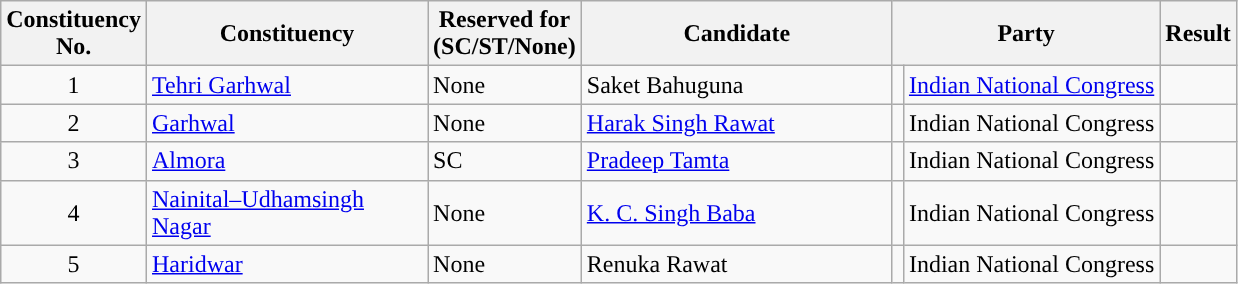<table class= "wikitable sortable">
<tr>
<th>Constituency <br> No.</th>
<th style="width:180px;">Constituency</th>
<th>Reserved for<br>(SC/ST/None)</th>
<th style="width:200px;">Candidate</th>
<th colspan="2">Party</th>
<th>Result</th>
</tr>
<tr>
<td align="center">1</td>
<td><a href='#'>Tehri Garhwal</a></td>
<td>None</td>
<td>Saket Bahuguna</td>
<td></td>
<td><a href='#'>Indian National Congress</a></td>
<td></td>
</tr>
<tr>
<td align="center">2</td>
<td><a href='#'>Garhwal</a></td>
<td>None</td>
<td><a href='#'>Harak Singh Rawat</a></td>
<td></td>
<td>Indian National Congress</td>
<td></td>
</tr>
<tr>
<td align="center">3</td>
<td><a href='#'>Almora</a></td>
<td>SC</td>
<td><a href='#'>Pradeep Tamta</a></td>
<td></td>
<td>Indian National Congress</td>
<td></td>
</tr>
<tr>
<td align="center">4</td>
<td><a href='#'>Nainital–Udhamsingh Nagar</a></td>
<td>None</td>
<td><a href='#'>K. C. Singh Baba</a></td>
<td></td>
<td>Indian National Congress</td>
<td></td>
</tr>
<tr>
<td align="center">5</td>
<td><a href='#'>Haridwar</a></td>
<td>None</td>
<td>Renuka Rawat</td>
<td></td>
<td>Indian National Congress</td>
<td></td>
</tr>
</table>
